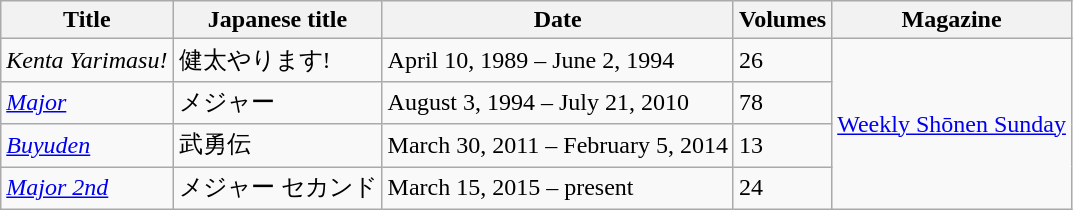<table class="wikitable sortable">
<tr>
<th>Title</th>
<th>Japanese title</th>
<th>Date</th>
<th>Volumes</th>
<th>Magazine</th>
</tr>
<tr>
<td><em>Kenta Yarimasu!</em></td>
<td>健太やります!</td>
<td>April 10, 1989 – June 2, 1994</td>
<td>26</td>
<td rowspan="4"><a href='#'>Weekly Shōnen Sunday</a></td>
</tr>
<tr>
<td><a href='#'><em>Major</em></a></td>
<td>メジャー</td>
<td>August 3, 1994 – July 21, 2010</td>
<td>78</td>
</tr>
<tr>
<td><em><a href='#'>Buyuden</a></em></td>
<td>武勇伝</td>
<td>March 30, 2011 – February 5, 2014</td>
<td>13</td>
</tr>
<tr>
<td><em><a href='#'>Major 2nd</a></em></td>
<td>メジャー セカンド</td>
<td>March 15, 2015 – present</td>
<td>24</td>
</tr>
</table>
